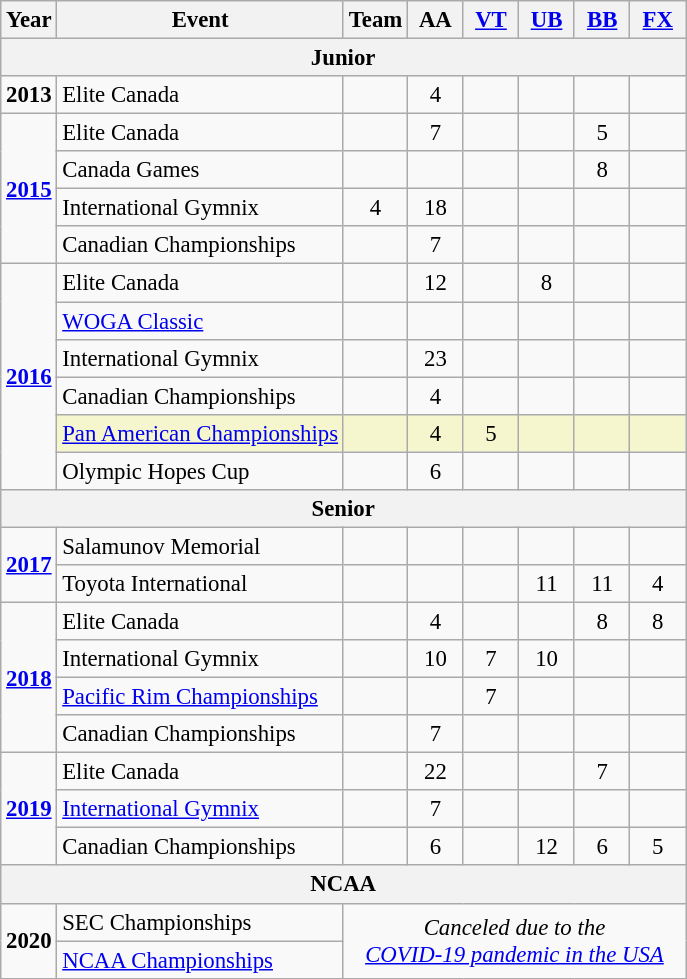<table class="wikitable" style="text-align:center; font-size:95%;">
<tr>
<th align=center>Year</th>
<th align=center>Event</th>
<th style="width:30px;">Team</th>
<th style="width:30px;">AA</th>
<th style="width:30px;"><a href='#'>VT</a></th>
<th style="width:30px;"><a href='#'>UB</a></th>
<th style="width:30px;"><a href='#'>BB</a></th>
<th style="width:30px;"><a href='#'>FX</a></th>
</tr>
<tr>
<th colspan="8"><strong>Junior</strong></th>
</tr>
<tr>
<td rowspan="1"><strong>2013</strong></td>
<td align=left>Elite Canada</td>
<td></td>
<td>4</td>
<td></td>
<td></td>
<td></td>
<td></td>
</tr>
<tr>
<td rowspan="4"><strong><a href='#'>2015</a></strong></td>
<td align=left>Elite Canada</td>
<td></td>
<td>7</td>
<td></td>
<td></td>
<td>5</td>
<td></td>
</tr>
<tr>
<td align=left>Canada Games</td>
<td></td>
<td></td>
<td></td>
<td></td>
<td>8</td>
<td></td>
</tr>
<tr>
<td align=left>International Gymnix</td>
<td>4</td>
<td>18</td>
<td></td>
<td></td>
<td></td>
<td></td>
</tr>
<tr>
<td align=left>Canadian Championships</td>
<td></td>
<td>7</td>
<td></td>
<td></td>
<td></td>
<td></td>
</tr>
<tr>
<td rowspan="6"><strong><a href='#'>2016</a></strong></td>
<td align=left>Elite Canada</td>
<td></td>
<td>12</td>
<td></td>
<td>8</td>
<td></td>
<td></td>
</tr>
<tr>
<td align=left><a href='#'>WOGA Classic</a></td>
<td></td>
<td></td>
<td></td>
<td></td>
<td></td>
<td></td>
</tr>
<tr>
<td align=left>International Gymnix</td>
<td></td>
<td>23</td>
<td></td>
<td></td>
<td></td>
<td></td>
</tr>
<tr>
<td align=left>Canadian Championships</td>
<td></td>
<td>4</td>
<td></td>
<td></td>
<td></td>
<td></td>
</tr>
<tr bgcolor=#F5F6CE>
<td align=left><a href='#'>Pan American Championships</a></td>
<td></td>
<td>4</td>
<td>5</td>
<td></td>
<td></td>
<td></td>
</tr>
<tr>
<td align=left>Olympic Hopes Cup</td>
<td></td>
<td>6</td>
<td></td>
<td></td>
<td></td>
<td></td>
</tr>
<tr>
<th colspan="8"><strong>Senior</strong></th>
</tr>
<tr>
<td rowspan="2"><strong><a href='#'>2017</a></strong></td>
<td align=left>Salamunov Memorial</td>
<td></td>
<td></td>
<td></td>
<td></td>
<td></td>
<td></td>
</tr>
<tr>
<td align=left>Toyota International</td>
<td></td>
<td></td>
<td></td>
<td>11</td>
<td>11</td>
<td>4</td>
</tr>
<tr>
<td rowspan="4"><strong><a href='#'>2018</a></strong></td>
<td align=left>Elite Canada</td>
<td></td>
<td>4</td>
<td></td>
<td></td>
<td>8</td>
<td>8</td>
</tr>
<tr>
<td align=left>International Gymnix</td>
<td></td>
<td>10</td>
<td>7</td>
<td>10</td>
<td></td>
<td></td>
</tr>
<tr>
<td align=left><a href='#'>Pacific Rim Championships</a></td>
<td></td>
<td></td>
<td>7</td>
<td></td>
<td></td>
<td></td>
</tr>
<tr>
<td align=left>Canadian Championships</td>
<td></td>
<td>7</td>
<td></td>
<td></td>
<td></td>
<td></td>
</tr>
<tr>
<td rowspan="3"><strong><a href='#'>2019</a></strong></td>
<td align=left>Elite Canada</td>
<td></td>
<td>22</td>
<td></td>
<td></td>
<td>7</td>
<td></td>
</tr>
<tr>
<td align=left><a href='#'>International Gymnix</a></td>
<td></td>
<td>7</td>
<td></td>
<td></td>
<td></td>
<td></td>
</tr>
<tr>
<td align=left>Canadian Championships</td>
<td></td>
<td>6</td>
<td></td>
<td>12</td>
<td>6</td>
<td>5</td>
</tr>
<tr>
<th colspan="8"><strong>NCAA</strong></th>
</tr>
<tr>
<td rowspan="2"><strong>2020</strong></td>
<td align=left>SEC Championships</td>
<td rowspan="2" colspan="6" align=center><em>Canceled due to the<br><a href='#'>COVID-19 pandemic in the USA</a></em> </td>
</tr>
<tr>
<td align=left><a href='#'>NCAA Championships</a></td>
</tr>
</table>
